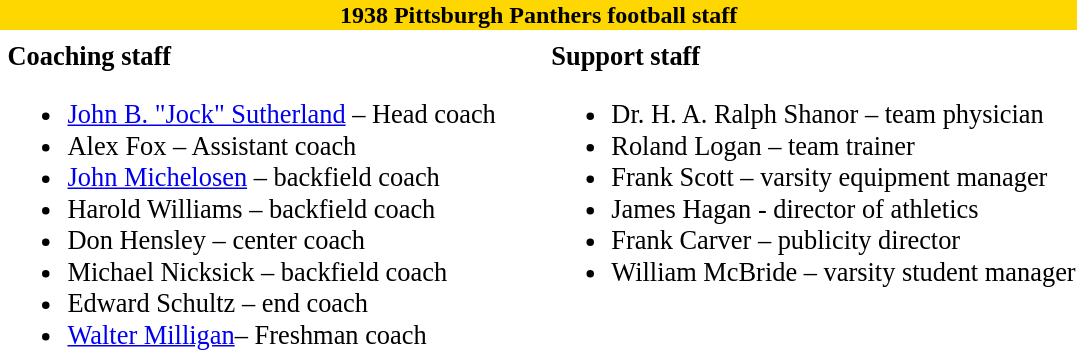<table class="toccolours" style="text-align: left;">
<tr>
<th colspan="10" style="background:gold; color:dark blue; text-align: center;"><strong>1938 Pittsburgh Panthers football staff</strong></th>
</tr>
<tr>
<td colspan="10" align="right"></td>
</tr>
<tr>
<td valign="top"></td>
<td style="font-size: 110%;" valign="top"><strong>Coaching staff</strong><br><ul><li><a href='#'>John B. "Jock" Sutherland</a> – Head coach</li><li>Alex Fox – Assistant coach</li><li><a href='#'>John Michelosen</a> – backfield coach</li><li>Harold Williams – backfield coach</li><li>Don Hensley – center coach</li><li>Michael Nicksick – backfield coach</li><li>Edward Schultz – end coach</li><li><a href='#'>Walter Milligan</a>– Freshman coach</li></ul></td>
<td width="25"> </td>
<td valign="top"></td>
<td style="font-size: 110%;" valign="top"><strong>Support staff</strong><br><ul><li>Dr. H. A. Ralph Shanor – team physician</li><li>Roland Logan – team trainer</li><li>Frank Scott – varsity equipment manager</li><li>James Hagan - director of athletics</li><li>Frank Carver – publicity director</li><li>William McBride – varsity student manager</li></ul></td>
</tr>
</table>
